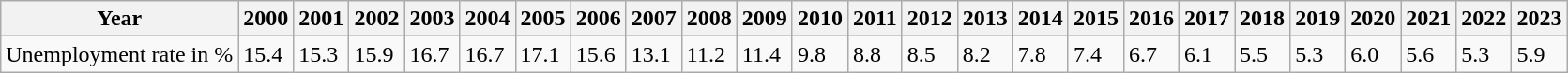<table class="wikitable">
<tr>
<th>Year</th>
<th>2000</th>
<th>2001</th>
<th>2002</th>
<th>2003</th>
<th>2004</th>
<th>2005</th>
<th>2006</th>
<th>2007</th>
<th>2008</th>
<th>2009</th>
<th>2010</th>
<th>2011</th>
<th>2012</th>
<th>2013</th>
<th>2014</th>
<th>2015</th>
<th>2016</th>
<th>2017</th>
<th>2018</th>
<th>2019</th>
<th>2020</th>
<th>2021</th>
<th>2022</th>
<th>2023</th>
</tr>
<tr>
<td>Unemployment rate in %</td>
<td>15.4</td>
<td>15.3</td>
<td>15.9</td>
<td>16.7</td>
<td>16.7</td>
<td>17.1</td>
<td>15.6</td>
<td>13.1</td>
<td>11.2</td>
<td>11.4</td>
<td>9.8</td>
<td>8.8</td>
<td>8.5</td>
<td>8.2</td>
<td>7.8</td>
<td>7.4</td>
<td>6.7</td>
<td>6.1</td>
<td>5.5</td>
<td>5.3</td>
<td>6.0</td>
<td>5.6</td>
<td>5.3</td>
<td>5.9</td>
</tr>
</table>
